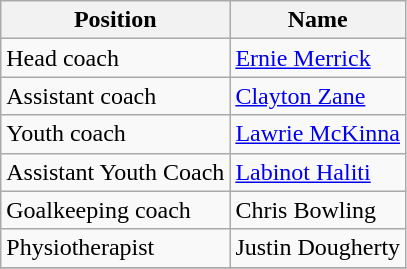<table class="wikitable">
<tr>
<th>Position</th>
<th>Name</th>
</tr>
<tr>
<td>Head coach</td>
<td> <a href='#'>Ernie Merrick</a></td>
</tr>
<tr>
<td>Assistant coach</td>
<td> <a href='#'>Clayton Zane</a></td>
</tr>
<tr>
<td>Youth coach</td>
<td> <a href='#'>Lawrie McKinna</a></td>
</tr>
<tr>
<td>Assistant Youth Coach</td>
<td> <a href='#'>Labinot Haliti</a></td>
</tr>
<tr>
<td>Goalkeeping coach</td>
<td> Chris Bowling</td>
</tr>
<tr>
<td>Physiotherapist</td>
<td> Justin Dougherty</td>
</tr>
<tr>
</tr>
</table>
